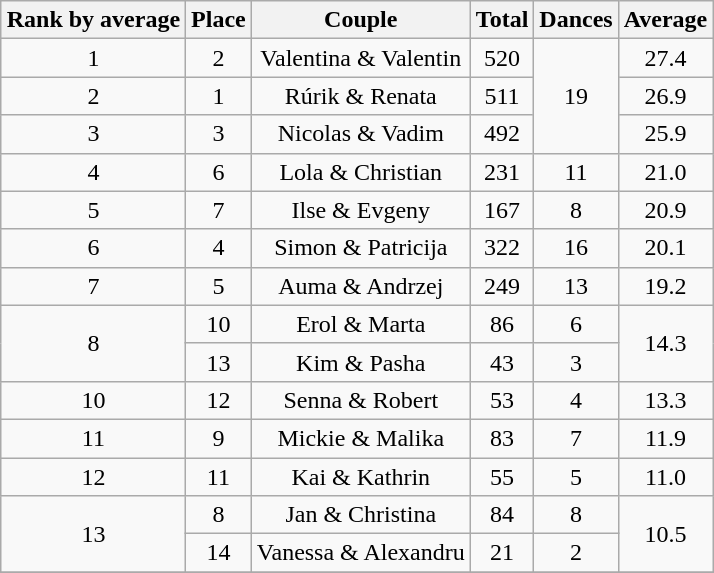<table class="wikitable sortable" style="margin:auto; text-align:center; white-space:nowrap">
<tr>
<th>Rank by average</th>
<th>Place</th>
<th>Couple</th>
<th>Total</th>
<th>Dances</th>
<th>Average</th>
</tr>
<tr>
<td>1</td>
<td>2</td>
<td>Valentina & Valentin</td>
<td>520</td>
<td rowspan=3>19</td>
<td>27.4</td>
</tr>
<tr>
<td>2</td>
<td>1</td>
<td>Rúrik & Renata</td>
<td>511</td>
<td>26.9</td>
</tr>
<tr>
<td>3</td>
<td>3</td>
<td>Nicolas & Vadim</td>
<td>492</td>
<td>25.9</td>
</tr>
<tr>
<td>4</td>
<td>6</td>
<td>Lola & Christian</td>
<td>231</td>
<td>11</td>
<td>21.0</td>
</tr>
<tr>
<td>5</td>
<td>7</td>
<td>Ilse & Evgeny</td>
<td>167</td>
<td>8</td>
<td>20.9</td>
</tr>
<tr>
<td>6</td>
<td>4</td>
<td>Simon & Patricija</td>
<td>322</td>
<td>16</td>
<td>20.1</td>
</tr>
<tr>
<td>7</td>
<td>5</td>
<td>Auma & Andrzej</td>
<td>249</td>
<td>13</td>
<td>19.2</td>
</tr>
<tr>
<td rowspan=2>8</td>
<td>10</td>
<td>Erol & Marta</td>
<td>86</td>
<td>6</td>
<td rowspan=2>14.3</td>
</tr>
<tr>
<td>13</td>
<td>Kim & Pasha</td>
<td>43</td>
<td>3</td>
</tr>
<tr>
<td>10</td>
<td>12</td>
<td>Senna & Robert</td>
<td>53</td>
<td>4</td>
<td>13.3</td>
</tr>
<tr>
<td>11</td>
<td>9</td>
<td>Mickie & Malika</td>
<td>83</td>
<td>7</td>
<td>11.9</td>
</tr>
<tr>
<td>12</td>
<td>11</td>
<td>Kai & Kathrin</td>
<td>55</td>
<td>5</td>
<td>11.0</td>
</tr>
<tr>
<td rowspan=2>13</td>
<td>8</td>
<td>Jan & Christina</td>
<td>84</td>
<td>8</td>
<td rowspan=2>10.5</td>
</tr>
<tr>
<td>14</td>
<td>Vanessa & Alexandru</td>
<td>21</td>
<td>2</td>
</tr>
<tr>
</tr>
</table>
